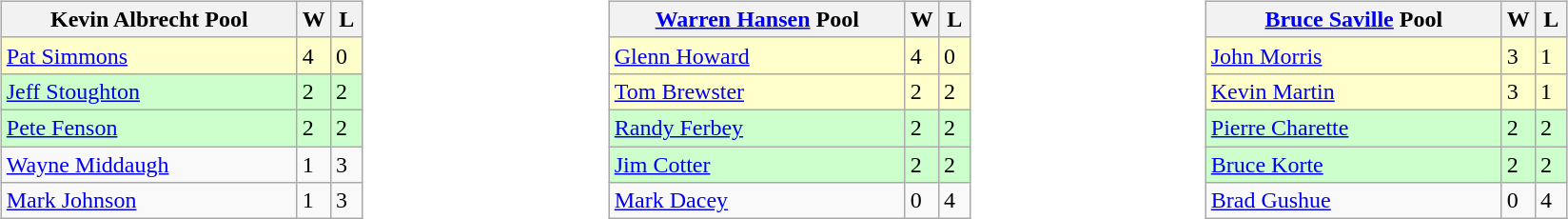<table>
<tr>
<td valign=top width=10%><br><table class=wikitable>
<tr>
<th width=200>Kevin Albrecht Pool</th>
<th width=15>W</th>
<th width=15>L</th>
</tr>
<tr bgcolor=#ffffcc>
<td> <a href='#'>Pat Simmons</a></td>
<td>4</td>
<td>0</td>
</tr>
<tr bgcolor=#ccffcc>
<td> <a href='#'>Jeff Stoughton</a></td>
<td>2</td>
<td>2</td>
</tr>
<tr bgcolor=#ccffcc>
<td> <a href='#'>Pete Fenson</a></td>
<td>2</td>
<td>2</td>
</tr>
<tr>
<td> <a href='#'>Wayne Middaugh</a></td>
<td>1</td>
<td>3</td>
</tr>
<tr>
<td> <a href='#'>Mark Johnson</a></td>
<td>1</td>
<td>3</td>
</tr>
</table>
</td>
<td valign=top width=10%><br><table class=wikitable>
<tr>
<th width=200><a href='#'>Warren Hansen</a> Pool</th>
<th width=15>W</th>
<th width=15>L</th>
</tr>
<tr bgcolor=#ffffcc>
<td> <a href='#'>Glenn Howard</a></td>
<td>4</td>
<td>0</td>
</tr>
<tr bgcolor=#ffffcc>
<td> <a href='#'>Tom Brewster</a></td>
<td>2</td>
<td>2</td>
</tr>
<tr bgcolor=#ccffcc>
<td> <a href='#'>Randy Ferbey</a></td>
<td>2</td>
<td>2</td>
</tr>
<tr bgcolor=#ccffcc>
<td> <a href='#'>Jim Cotter</a></td>
<td>2</td>
<td>2</td>
</tr>
<tr>
<td> <a href='#'>Mark Dacey</a></td>
<td>0</td>
<td>4</td>
</tr>
</table>
</td>
<td valign=top width=10%><br><table class=wikitable>
<tr>
<th width=200><a href='#'>Bruce Saville</a> Pool</th>
<th width=15>W</th>
<th width=15>L</th>
</tr>
<tr bgcolor=#ffffcc>
<td> <a href='#'>John Morris</a></td>
<td>3</td>
<td>1</td>
</tr>
<tr bgcolor=#ffffcc>
<td> <a href='#'>Kevin Martin</a></td>
<td>3</td>
<td>1</td>
</tr>
<tr bgcolor=#ccffcc>
<td> <a href='#'>Pierre Charette</a></td>
<td>2</td>
<td>2</td>
</tr>
<tr bgcolor=#ccffcc>
<td> <a href='#'>Bruce Korte</a></td>
<td>2</td>
<td>2</td>
</tr>
<tr>
<td> <a href='#'>Brad Gushue</a></td>
<td>0</td>
<td>4</td>
</tr>
</table>
</td>
</tr>
</table>
